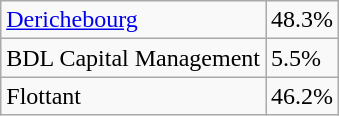<table class="wikitable">
<tr>
<td><a href='#'>Derichebourg</a></td>
<td>48.3%</td>
</tr>
<tr>
<td>BDL Capital Management</td>
<td>5.5%</td>
</tr>
<tr>
<td>Flottant</td>
<td>46.2%</td>
</tr>
</table>
